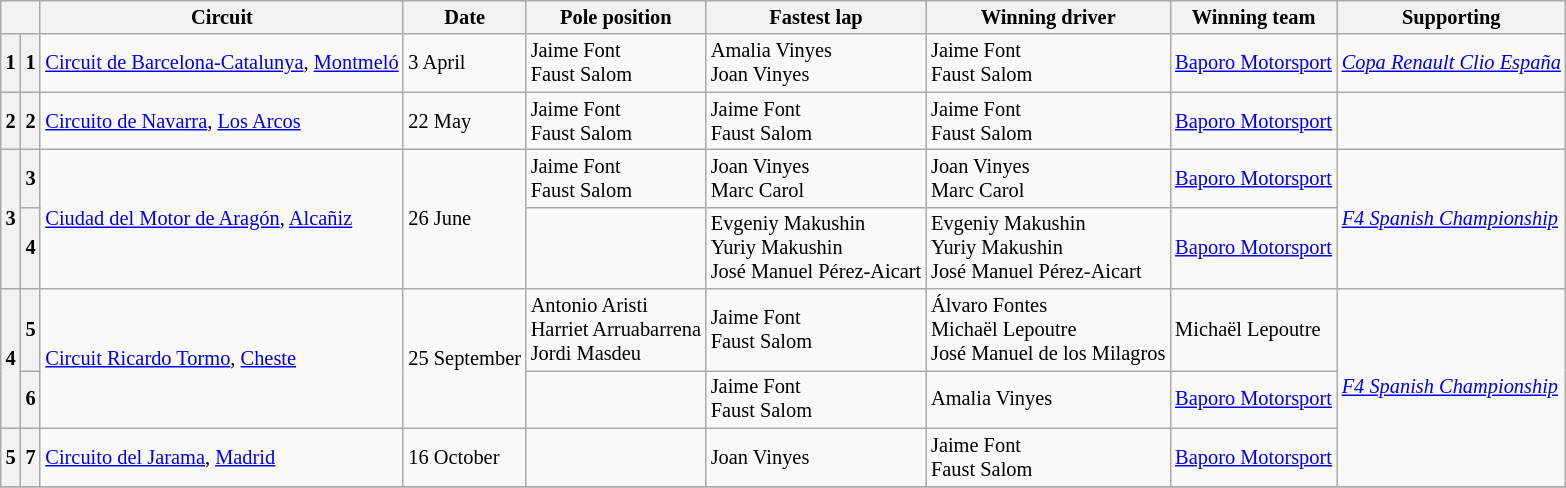<table class="wikitable" style="font-size: 85%">
<tr>
<th colspan=2></th>
<th>Circuit</th>
<th>Date</th>
<th>Pole position</th>
<th>Fastest lap</th>
<th>Winning driver</th>
<th>Winning team</th>
<th>Supporting</th>
</tr>
<tr>
<th>1</th>
<th>1</th>
<td><a href='#'>Circuit de Barcelona-Catalunya</a>, <a href='#'>Montmeló</a></td>
<td>3 April</td>
<td> Jaime Font<br> Faust Salom</td>
<td> Amalia Vinyes<br> Joan Vinyes</td>
<td> Jaime Font<br> Faust Salom</td>
<td> <a href='#'>Baporo Motorsport</a></td>
<td><em><a href='#'>Copa Renault Clio España</a></em></td>
</tr>
<tr>
<th>2</th>
<th>2</th>
<td><a href='#'>Circuito de Navarra</a>, <a href='#'>Los Arcos</a></td>
<td>22 May</td>
<td> Jaime Font<br> Faust Salom</td>
<td> Jaime Font<br> Faust Salom</td>
<td> Jaime Font<br> Faust Salom</td>
<td> <a href='#'>Baporo Motorsport</a></td>
<td></td>
</tr>
<tr>
<th rowspan=2>3</th>
<th>3</th>
<td rowspan=2><a href='#'>Ciudad del Motor de Aragón</a>, <a href='#'>Alcañiz</a></td>
<td rowspan=2>26 June</td>
<td> Jaime Font<br> Faust Salom</td>
<td> Joan Vinyes<br> Marc Carol</td>
<td> Joan Vinyes<br> Marc Carol</td>
<td> <a href='#'>Baporo Motorsport</a></td>
<td rowspan=2><a href='#'><em>F4 Spanish Championship</em></a></td>
</tr>
<tr>
<th>4</th>
<td></td>
<td> Evgeniy Makushin<br> Yuriy Makushin<br> José Manuel Pérez-Aicart</td>
<td> Evgeniy Makushin<br> Yuriy Makushin<br> José Manuel Pérez-Aicart</td>
<td> <a href='#'>Baporo Motorsport</a></td>
</tr>
<tr>
<th rowspan=2>4</th>
<th>5</th>
<td rowspan=2><a href='#'>Circuit Ricardo Tormo</a>, <a href='#'>Cheste</a></td>
<td rowspan=2>25 September</td>
<td> Antonio Aristi<br> Harriet Arruabarrena<br> Jordi Masdeu</td>
<td> Jaime Font<br> Faust Salom</td>
<td> Álvaro Fontes<br> Michaël Lepoutre<br> José Manuel de los Milagros</td>
<td> Michaël Lepoutre</td>
<td rowspan="3"><a href='#'><em>F4 Spanish Championship</em></a></td>
</tr>
<tr>
<th>6</th>
<td></td>
<td> Jaime Font<br> Faust Salom</td>
<td> Amalia Vinyes</td>
<td> <a href='#'>Baporo Motorsport</a></td>
</tr>
<tr>
<th>5</th>
<th>7</th>
<td><a href='#'>Circuito del Jarama</a>, <a href='#'>Madrid</a></td>
<td>16 October</td>
<td></td>
<td> Joan Vinyes</td>
<td> Jaime Font<br> Faust Salom</td>
<td> <a href='#'>Baporo Motorsport</a></td>
</tr>
<tr>
</tr>
</table>
